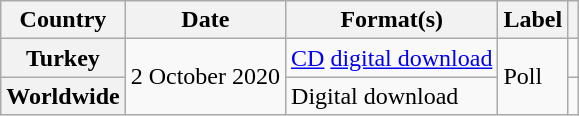<table class="wikitable plainrowheaders">
<tr>
<th scope="col">Country</th>
<th scope="col">Date</th>
<th scope="col">Format(s)</th>
<th scope="col">Label</th>
<th scope="col"></th>
</tr>
<tr>
<th scope="row">Turkey</th>
<td rowspan="2">2 October 2020</td>
<td><a href='#'>CD</a> <a href='#'>digital download</a></td>
<td rowspan="2">Poll</td>
<td align="center"></td>
</tr>
<tr>
<th scope="row">Worldwide</th>
<td>Digital download</td>
<td align="center"></td>
</tr>
</table>
